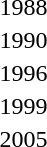<table>
<tr>
<td>1988</td>
<td></td>
<td></td>
<td></td>
<td></td>
</tr>
<tr>
<td>1990</td>
<td></td>
<td></td>
<td></td>
<td></td>
</tr>
<tr>
<td>1996</td>
<td></td>
<td></td>
<td></td>
<td></td>
</tr>
<tr>
<td>1999</td>
<td></td>
<td></td>
<td></td>
<td></td>
</tr>
<tr>
<td>2005</td>
<td></td>
<td></td>
<td></td>
<td></td>
</tr>
</table>
